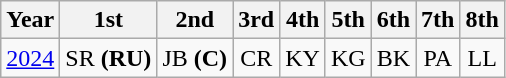<table class="wikitable " style="text-align:center">
<tr>
<th>Year</th>
<th>1st</th>
<th>2nd</th>
<th>3rd</th>
<th>4th</th>
<th>5th</th>
<th>6th</th>
<th>7th</th>
<th>8th</th>
</tr>
<tr>
<td><a href='#'>2024</a></td>
<td>SR <strong>(RU)</strong></td>
<td>JB <strong>(C)</strong></td>
<td>CR</td>
<td>KY</td>
<td>KG</td>
<td>BK</td>
<td>PA</td>
<td>LL</td>
</tr>
</table>
